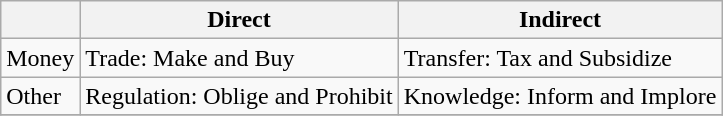<table class="wikitable">
<tr>
<th></th>
<th>Direct</th>
<th>Indirect</th>
</tr>
<tr>
<td>Money</td>
<td>Trade: Make and Buy</td>
<td>Transfer: Tax and Subsidize</td>
</tr>
<tr>
<td>Other</td>
<td>Regulation: Oblige and Prohibit</td>
<td>Knowledge: Inform and Implore</td>
</tr>
<tr>
</tr>
</table>
